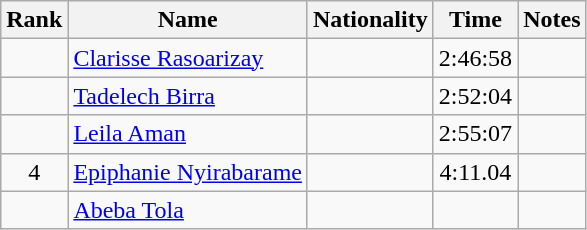<table class="wikitable sortable" style="text-align:center">
<tr>
<th>Rank</th>
<th>Name</th>
<th>Nationality</th>
<th>Time</th>
<th>Notes</th>
</tr>
<tr>
<td></td>
<td align=left><a href='#'>Clarisse Rasoarizay</a></td>
<td align=left></td>
<td>2:46:58</td>
<td></td>
</tr>
<tr>
<td></td>
<td align=left><a href='#'>Tadelech Birra</a></td>
<td align=left></td>
<td>2:52:04</td>
<td></td>
</tr>
<tr>
<td></td>
<td align=left><a href='#'>Leila Aman</a></td>
<td align=left></td>
<td>2:55:07</td>
<td></td>
</tr>
<tr>
<td>4</td>
<td align=left><a href='#'>Epiphanie Nyirabarame</a></td>
<td align=left></td>
<td>4:11.04</td>
<td></td>
</tr>
<tr>
<td></td>
<td align=left><a href='#'>Abeba Tola</a></td>
<td align=left></td>
<td></td>
<td></td>
</tr>
</table>
